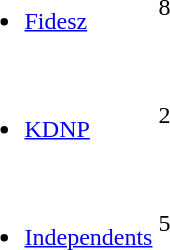<table>
<tr>
<td><br><ul><li><a href='#'>Fidesz</a></li></ul></td>
<td><div>8</div></td>
</tr>
<tr>
<td><br><ul><li><a href='#'>KDNP</a></li></ul></td>
<td><div>2</div></td>
</tr>
<tr>
<td><br><ul><li><a href='#'>Independents</a></li></ul></td>
<td><div>5</div></td>
</tr>
</table>
